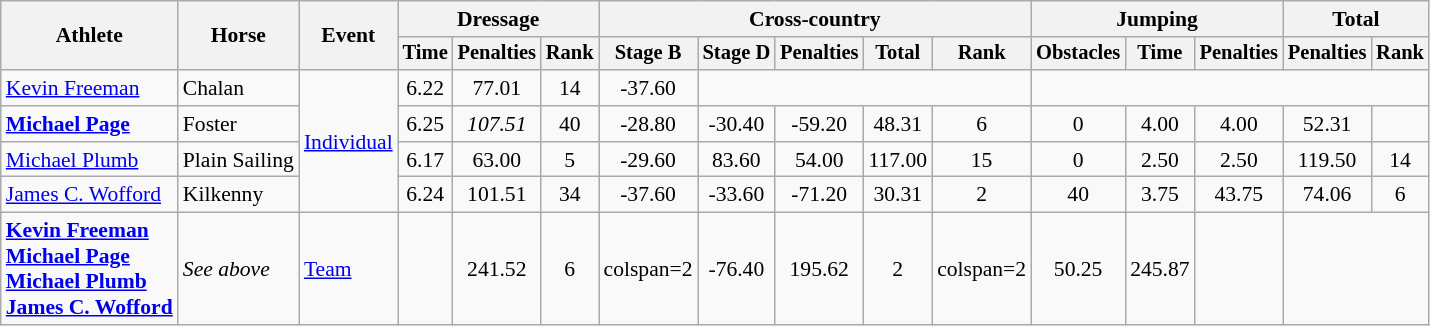<table class=wikitable style=font-size:90%;text-align:center>
<tr>
<th rowspan=2>Athlete</th>
<th rowspan=2>Horse</th>
<th rowspan=2>Event</th>
<th colspan=3>Dressage</th>
<th colspan=5>Cross-country</th>
<th colspan=3>Jumping</th>
<th colspan=2>Total</th>
</tr>
<tr style=font-size:95%>
<th>Time</th>
<th>Penalties</th>
<th>Rank</th>
<th>Stage B</th>
<th>Stage D</th>
<th>Penalties</th>
<th>Total</th>
<th>Rank</th>
<th>Obstacles</th>
<th>Time</th>
<th>Penalties</th>
<th>Penalties</th>
<th>Rank</th>
</tr>
<tr>
<td align=left><a href='#'>Kevin Freeman</a></td>
<td align=left>Chalan</td>
<td align=left rowspan=4><a href='#'>Individual</a></td>
<td>6.22</td>
<td>77.01</td>
<td>14</td>
<td>-37.60</td>
<td colspan=4></td>
<td colspan=5></td>
</tr>
<tr>
<td align=left><strong><a href='#'>Michael Page</a></strong></td>
<td align=left>Foster</td>
<td>6.25</td>
<td><em>107.51</em></td>
<td>40</td>
<td>-28.80</td>
<td>-30.40</td>
<td>-59.20</td>
<td>48.31</td>
<td>6</td>
<td>0</td>
<td>4.00</td>
<td>4.00</td>
<td>52.31</td>
<td></td>
</tr>
<tr>
<td align=left><a href='#'>Michael Plumb</a></td>
<td align=left>Plain Sailing</td>
<td>6.17</td>
<td>63.00</td>
<td>5</td>
<td>-29.60</td>
<td>83.60</td>
<td>54.00</td>
<td>117.00</td>
<td>15</td>
<td>0</td>
<td>2.50</td>
<td>2.50</td>
<td>119.50</td>
<td>14</td>
</tr>
<tr>
<td align=left><a href='#'>James C. Wofford</a></td>
<td align=left>Kilkenny</td>
<td>6.24</td>
<td>101.51</td>
<td>34</td>
<td>-37.60</td>
<td>-33.60</td>
<td>-71.20</td>
<td>30.31</td>
<td>2</td>
<td>40</td>
<td>3.75</td>
<td>43.75</td>
<td>74.06</td>
<td>6</td>
</tr>
<tr>
<td align=left><strong><a href='#'>Kevin Freeman</a><br><a href='#'>Michael Page</a><br><a href='#'>Michael Plumb</a><br><a href='#'>James C. Wofford</a></strong></td>
<td align=left><em>See above</em></td>
<td align=left><a href='#'>Team</a></td>
<td></td>
<td>241.52</td>
<td>6</td>
<td>colspan=2 </td>
<td>-76.40</td>
<td>195.62</td>
<td>2</td>
<td>colspan=2 </td>
<td>50.25</td>
<td>245.87</td>
<td></td>
</tr>
</table>
